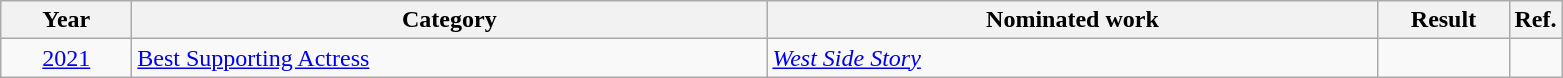<table class=wikitable>
<tr>
<th scope="col" style="width:5em;">Year</th>
<th scope="col" style="width:26em;">Category</th>
<th scope="col" style="width:25em;">Nominated work</th>
<th scope="col" style="width:5em;">Result</th>
<th>Ref.</th>
</tr>
<tr>
<td style="text-align:center;"><a href='#'>2021</a></td>
<td><a href='#'>Best Supporting Actress</a></td>
<td><em><a href='#'>West Side Story</a></em></td>
<td></td>
<td style="text-align:center;"></td>
</tr>
</table>
